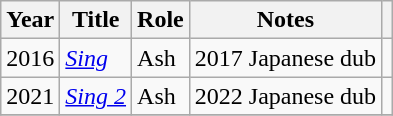<table class="wikitable">
<tr>
<th>Year</th>
<th>Title</th>
<th>Role</th>
<th>Notes</th>
<th class="unsortable"></th>
</tr>
<tr>
<td>2016</td>
<td><em><a href='#'>Sing</a></em></td>
<td>Ash</td>
<td>2017 Japanese dub</td>
<td></td>
</tr>
<tr>
<td>2021</td>
<td><em><a href='#'>Sing 2</a></em></td>
<td>Ash</td>
<td>2022 Japanese dub</td>
<td></td>
</tr>
<tr>
</tr>
</table>
